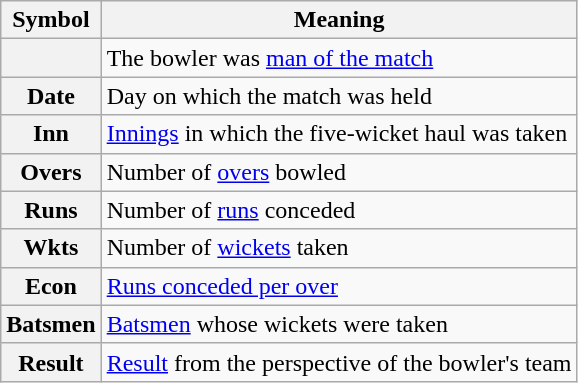<table class="wikitable plainrowheaders">
<tr>
<th scope="col">Symbol</th>
<th scope="col">Meaning</th>
</tr>
<tr>
<th scope="row"></th>
<td>The bowler was <a href='#'>man of the match</a></td>
</tr>
<tr>
<th scope="row">Date</th>
<td>Day on which the match was held</td>
</tr>
<tr>
<th scope="row">Inn</th>
<td><a href='#'>Innings</a> in which the five-wicket haul was taken</td>
</tr>
<tr>
<th scope="row">Overs</th>
<td>Number of <a href='#'>overs</a> bowled</td>
</tr>
<tr>
<th scope="row">Runs</th>
<td>Number of <a href='#'>runs</a> conceded</td>
</tr>
<tr>
<th scope="row">Wkts</th>
<td>Number of <a href='#'>wickets</a> taken</td>
</tr>
<tr>
<th scope="row">Econ</th>
<td><a href='#'>Runs conceded per over</a></td>
</tr>
<tr>
<th scope="row">Batsmen</th>
<td><a href='#'>Batsmen</a> whose wickets were taken</td>
</tr>
<tr>
<th scope="row">Result</th>
<td><a href='#'>Result</a> from the perspective of the bowler's team</td>
</tr>
</table>
